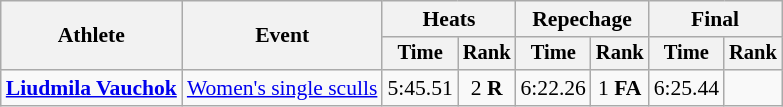<table class="wikitable" style="font-size:90%;">
<tr>
<th rowspan="2">Athlete</th>
<th rowspan="2">Event</th>
<th colspan="2">Heats</th>
<th colspan="2">Repechage</th>
<th colspan="2">Final</th>
</tr>
<tr style="font-size:95%">
<th>Time</th>
<th>Rank</th>
<th>Time</th>
<th>Rank</th>
<th>Time</th>
<th>Rank</th>
</tr>
<tr>
<td align=left><strong><a href='#'>Liudmila Vauchok</a></strong></td>
<td align=left><a href='#'>Women's single sculls</a></td>
<td align=center>5:45.51</td>
<td align=center>2 <strong>R</strong></td>
<td align=center>6:22.26</td>
<td align=center>1 <strong>FA</strong></td>
<td align=center>6:25.44</td>
<td align=center></td>
</tr>
</table>
